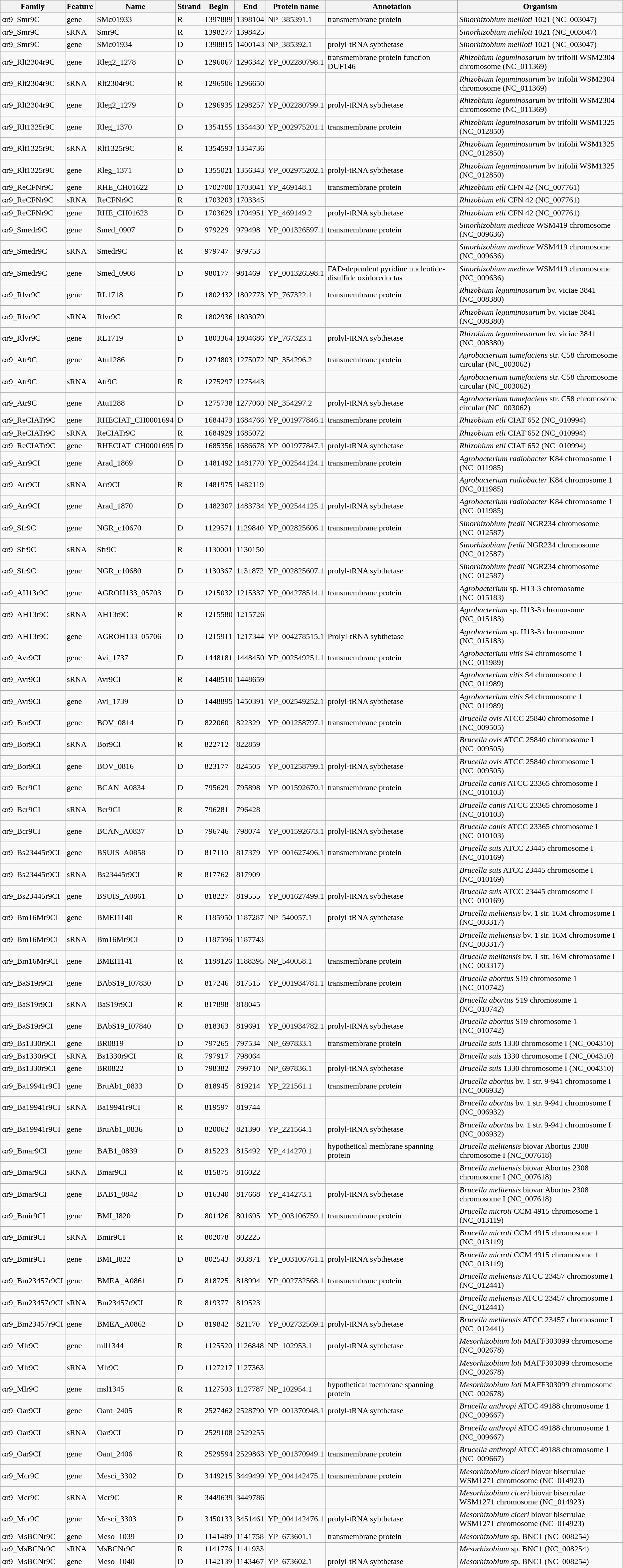<table class="wikitable" style="text-align:left;" border="1">
<tr>
<th>Family</th>
<th>Feature</th>
<th>Name</th>
<th>Strand</th>
<th>Begin</th>
<th>End</th>
<th>Protein name</th>
<th>Annotation</th>
<th>Organism</th>
</tr>
<tr>
<td class=cellinside>αr9_Smr9C</td>
<td class=cellinside>gene</td>
<td class=cellinside>SMc01933</td>
<td class=cellinside>R</td>
<td class=cellinside>1397889</td>
<td class=cellinside>1398104</td>
<td class=cellinside>NP_385391.1</td>
<td class=cellinside>transmembrane protein</td>
<td class=cellinside><em>Sinorhizobium meliloti</em> 1021 (NC_003047)</td>
</tr>
<tr>
<td class=cellinside>αr9_Smr9C</td>
<td class=cellinside>sRNA</td>
<td class=cellinside>Smr9C</td>
<td class=cellinside>R</td>
<td class=cellinside>1398277</td>
<td class=cellinside>1398425</td>
<td class=cellinside></td>
<td class=cellinside></td>
<td class=cellinside><em>Sinorhizobium meliloti</em> 1021 (NC_003047)</td>
</tr>
<tr>
<td class=cellinside>αr9_Smr9C</td>
<td class=cellinside>gene</td>
<td class=cellinside>SMc01934</td>
<td class=cellinside>D</td>
<td class=cellinside>1398815</td>
<td class=cellinside>1400143</td>
<td class=cellinside>NP_385392.1</td>
<td class=cellinside>prolyl-tRNA sybthetase</td>
<td class=cellinside><em>Sinorhizobium meliloti</em> 1021 (NC_003047)</td>
</tr>
<tr>
<td class=cellinside>αr9_Rlt2304r9C</td>
<td class=cellinside>gene</td>
<td class=cellinside>Rleg2_1278</td>
<td class=cellinside>D</td>
<td class=cellinside>1296067</td>
<td class=cellinside>1296342</td>
<td class=cellinside>YP_002280798.1</td>
<td class=cellinside>transmembrane protein function DUF146</td>
<td class=cellinside><em>Rhizobium leguminosarum</em> bv trifolii WSM2304 chromosome (NC_011369)</td>
</tr>
<tr>
<td class=cellinside>αr9_Rlt2304r9C</td>
<td class=cellinside>sRNA</td>
<td class=cellinside>Rlt2304r9C</td>
<td class=cellinside>R</td>
<td class=cellinside>1296506</td>
<td class=cellinside>1296650</td>
<td class=cellinside></td>
<td class=cellinside></td>
<td class=cellinside><em>Rhizobium leguminosarum</em> bv trifolii WSM2304 chromosome (NC_011369)</td>
</tr>
<tr>
<td class=cellinside>αr9_Rlt2304r9C</td>
<td class=cellinside>gene</td>
<td class=cellinside>Rleg2_1279</td>
<td class=cellinside>D</td>
<td class=cellinside>1296935</td>
<td class=cellinside>1298257</td>
<td class=cellinside>YP_002280799.1</td>
<td class=cellinside>prolyl-tRNA sybthetase</td>
<td class=cellinside><em>Rhizobium leguminosarum</em> bv trifolii WSM2304 chromosome (NC_011369)</td>
</tr>
<tr>
<td class=cellinside>αr9_Rlt1325r9C</td>
<td class=cellinside>gene</td>
<td class=cellinside>Rleg_1370</td>
<td class=cellinside>D</td>
<td class=cellinside>1354155</td>
<td class=cellinside>1354430</td>
<td class=cellinside>YP_002975201.1</td>
<td class=cellinside>transmembrane protein</td>
<td class=cellinside><em>Rhizobium leguminosarum</em> bv trifolii WSM1325 (NC_012850)</td>
</tr>
<tr>
<td class=cellinside>αr9_Rlt1325r9C</td>
<td class=cellinside>sRNA</td>
<td class=cellinside>Rlt1325r9C</td>
<td class=cellinside>R</td>
<td class=cellinside>1354593</td>
<td class=cellinside>1354736</td>
<td class=cellinside></td>
<td class=cellinside></td>
<td class=cellinside><em>Rhizobium leguminosarum</em> bv trifolii WSM1325 (NC_012850)</td>
</tr>
<tr>
<td class=cellinside>αr9_Rlt1325r9C</td>
<td class=cellinside>gene</td>
<td class=cellinside>Rleg_1371</td>
<td class=cellinside>D</td>
<td class=cellinside>1355021</td>
<td class=cellinside>1356343</td>
<td class=cellinside>YP_002975202.1</td>
<td class=cellinside>prolyl-tRNA sybthetase</td>
<td class=cellinside><em>Rhizobium leguminosarum</em> bv trifolii WSM1325 (NC_012850)</td>
</tr>
<tr>
<td class=cellinside>αr9_ReCFNr9C</td>
<td class=cellinside>gene</td>
<td class=cellinside>RHE_CH01622</td>
<td class=cellinside>D</td>
<td class=cellinside>1702700</td>
<td class=cellinside>1703041</td>
<td class=cellinside>YP_469148.1</td>
<td class=cellinside>transmembrane protein</td>
<td class=cellinside><em>Rhizobium etli</em> CFN 42 (NC_007761)</td>
</tr>
<tr>
<td class=cellinside>αr9_ReCFNr9C</td>
<td class=cellinside>sRNA</td>
<td class=cellinside>ReCFNr9C</td>
<td class=cellinside>R</td>
<td class=cellinside>1703203</td>
<td class=cellinside>1703345</td>
<td class=cellinside></td>
<td class=cellinside></td>
<td class=cellinside><em>Rhizobium etli</em> CFN 42 (NC_007761)</td>
</tr>
<tr>
<td class=cellinside>αr9_ReCFNr9C</td>
<td class=cellinside>gene</td>
<td class=cellinside>RHE_CH01623</td>
<td class=cellinside>D</td>
<td class=cellinside>1703629</td>
<td class=cellinside>1704951</td>
<td class=cellinside>YP_469149.2</td>
<td class=cellinside>prolyl-tRNA sybthetase</td>
<td class=cellinside><em>Rhizobium etli</em> CFN 42 (NC_007761)</td>
</tr>
<tr>
<td class=cellinside>αr9_Smedr9C</td>
<td class=cellinside>gene</td>
<td class=cellinside>Smed_0907</td>
<td class=cellinside>D</td>
<td class=cellinside>979229</td>
<td class=cellinside>979498</td>
<td class=cellinside>YP_001326597.1</td>
<td class=cellinside>transmembrane protein</td>
<td class=cellinside><em>Sinorhizobium medicae</em> WSM419 chromosome (NC_009636)</td>
</tr>
<tr>
<td class=cellinside>αr9_Smedr9C</td>
<td class=cellinside>sRNA</td>
<td class=cellinside>Smedr9C</td>
<td class=cellinside>R</td>
<td class=cellinside>979747</td>
<td class=cellinside>979753</td>
<td class=cellinside></td>
<td class=cellinside></td>
<td class=cellinside><em>Sinorhizobium medicae</em> WSM419 chromosome (NC_009636)</td>
</tr>
<tr>
<td class=cellinside>αr9_Smedr9C</td>
<td class=cellinside>gene</td>
<td class=cellinside>Smed_0908</td>
<td class=cellinside>D</td>
<td class=cellinside>980177</td>
<td class=cellinside>981469</td>
<td class=cellinside>YP_001326598.1</td>
<td class=cellinside>FAD-dependent pyridine nucleotide-disulfide oxidoreductas</td>
<td class=cellinside><em>Sinorhizobium medicae</em> WSM419 chromosome (NC_009636)</td>
</tr>
<tr>
<td class=cellinside>αr9_Rlvr9C</td>
<td class=cellinside>gene</td>
<td class=cellinside>RL1718</td>
<td class=cellinside>D</td>
<td class=cellinside>1802432</td>
<td class=cellinside>1802773</td>
<td class=cellinside>YP_767322.1</td>
<td class=cellinside>transmembrane protein</td>
<td class=cellinside><em>Rhizobium leguminosarum</em> bv. viciae 3841 (NC_008380)</td>
</tr>
<tr>
<td class=cellinside>αr9_Rlvr9C</td>
<td class=cellinside>sRNA</td>
<td class=cellinside>Rlvr9C</td>
<td class=cellinside>R</td>
<td class=cellinside>1802936</td>
<td class=cellinside>1803079</td>
<td class=cellinside></td>
<td class=cellinside></td>
<td class=cellinside><em>Rhizobium leguminosarum</em> bv. viciae 3841 (NC_008380)</td>
</tr>
<tr>
<td class=cellinside>αr9_Rlvr9C</td>
<td class=cellinside>gene</td>
<td class=cellinside>RL1719</td>
<td class=cellinside>D</td>
<td class=cellinside>1803364</td>
<td class=cellinside>1804686</td>
<td class=cellinside>YP_767323.1</td>
<td class=cellinside>prolyl-tRNA sybthetase</td>
<td class=cellinside><em>Rhizobium leguminosarum</em> bv. viciae 3841 (NC_008380)</td>
</tr>
<tr>
<td class=cellinside>αr9_Atr9C</td>
<td class=cellinside>gene</td>
<td class=cellinside>Atu1286</td>
<td class=cellinside>D</td>
<td class=cellinside>1274803</td>
<td class=cellinside>1275072</td>
<td class=cellinside>NP_354296.2</td>
<td class=cellinside>transmembrane protein</td>
<td class=cellinside><em>Agrobacterium tumefaciens</em> str. C58 chromosome circular (NC_003062)</td>
</tr>
<tr>
<td class=cellinside>αr9_Atr9C</td>
<td class=cellinside>sRNA</td>
<td class=cellinside>Atr9C</td>
<td class=cellinside>R</td>
<td class=cellinside>1275297</td>
<td class=cellinside>1275443</td>
<td class=cellinside></td>
<td class=cellinside></td>
<td class=cellinside><em>Agrobacterium tumefaciens</em> str. C58 chromosome circular (NC_003062)</td>
</tr>
<tr>
<td class=cellinside>αr9_Atr9C</td>
<td class=cellinside>gene</td>
<td class=cellinside>Atu1288</td>
<td class=cellinside>D</td>
<td class=cellinside>1275738</td>
<td class=cellinside>1277060</td>
<td class=cellinside>NP_354297.2</td>
<td class=cellinside>prolyl-tRNA sybthetase</td>
<td class=cellinside><em>Agrobacterium tumefaciens</em> str. C58 chromosome circular (NC_003062)</td>
</tr>
<tr>
<td class=cellinside>αr9_ReCIATr9C</td>
<td class=cellinside>gene</td>
<td class=cellinside>RHECIAT_CH0001694</td>
<td class=cellinside>D</td>
<td class=cellinside>1684473</td>
<td class=cellinside>1684766</td>
<td class=cellinside>YP_001977846.1</td>
<td class=cellinside>transmembrane protein</td>
<td class=cellinside><em>Rhizobium etli</em> CIAT 652 (NC_010994)</td>
</tr>
<tr>
<td class=cellinside>αr9_ReCIATr9C</td>
<td class=cellinside>sRNA</td>
<td class=cellinside>ReCIATr9C</td>
<td class=cellinside>R</td>
<td class=cellinside>1684929</td>
<td class=cellinside>1685072</td>
<td class=cellinside></td>
<td class=cellinside></td>
<td class=cellinside><em>Rhizobium etli</em> CIAT 652 (NC_010994)</td>
</tr>
<tr>
<td class=cellinside>αr9_ReCIATr9C</td>
<td class=cellinside>gene</td>
<td class=cellinside>RHECIAT_CH0001695</td>
<td class=cellinside>D</td>
<td class=cellinside>1685356</td>
<td class=cellinside>1686678</td>
<td class=cellinside>YP_001977847.1</td>
<td class=cellinside>prolyl-tRNA sybthetase</td>
<td class=cellinside><em>Rhizobium etli</em> CIAT 652 (NC_010994)</td>
</tr>
<tr>
<td class=cellinside>αr9_Arr9CI</td>
<td class=cellinside>gene</td>
<td class=cellinside>Arad_1869</td>
<td class=cellinside>D</td>
<td class=cellinside>1481492</td>
<td class=cellinside>1481770</td>
<td class=cellinside>YP_002544124.1</td>
<td class=cellinside>transmembrane protein</td>
<td class=cellinside><em>Agrobacterium radiobacter</em> K84 chromosome 1 (NC_011985)</td>
</tr>
<tr>
<td class=cellinside>αr9_Arr9CI</td>
<td class=cellinside>sRNA</td>
<td class=cellinside>Arr9CI</td>
<td class=cellinside>R</td>
<td class=cellinside>1481975</td>
<td class=cellinside>1482119</td>
<td class=cellinside></td>
<td class=cellinside></td>
<td class=cellinside><em>Agrobacterium radiobacter</em> K84 chromosome 1 (NC_011985)</td>
</tr>
<tr>
<td class=cellinside>αr9_Arr9CI</td>
<td class=cellinside>gene</td>
<td class=cellinside>Arad_1870</td>
<td class=cellinside>D</td>
<td class=cellinside>1482307</td>
<td class=cellinside>1483734</td>
<td class=cellinside>YP_002544125.1</td>
<td class=cellinside>prolyl-tRNA sybthetase</td>
<td class=cellinside><em>Agrobacterium radiobacter</em> K84 chromosome 1 (NC_011985)</td>
</tr>
<tr>
<td class=cellinside>αr9_Sfr9C</td>
<td class=cellinside>gene</td>
<td class=cellinside>NGR_c10670</td>
<td class=cellinside>D</td>
<td class=cellinside>1129571</td>
<td class=cellinside>1129840</td>
<td class=cellinside>YP_002825606.1</td>
<td class=cellinside>transmembrane protein</td>
<td class=cellinside><em>Sinorhizobium fredii</em> NGR234 chromosome (NC_012587)</td>
</tr>
<tr>
<td class=cellinside>αr9_Sfr9C</td>
<td class=cellinside>sRNA</td>
<td class=cellinside>Sfr9C</td>
<td class=cellinside>R</td>
<td class=cellinside>1130001</td>
<td class=cellinside>1130150</td>
<td class=cellinside></td>
<td class=cellinside></td>
<td class=cellinside><em>Sinorhizobium fredii</em> NGR234 chromosome (NC_012587)</td>
</tr>
<tr>
<td class=cellinside>αr9_Sfr9C</td>
<td class=cellinside>gene</td>
<td class=cellinside>NGR_c10680</td>
<td class=cellinside>D</td>
<td class=cellinside>1130367</td>
<td class=cellinside>1131872</td>
<td class=cellinside>YP_002825607.1</td>
<td class=cellinside>prolyl-tRNA sybthetase</td>
<td class=cellinside><em>Sinorhizobium fredii</em> NGR234 chromosome (NC_012587)</td>
</tr>
<tr>
<td class=cellinside>αr9_AH13r9C</td>
<td class=cellinside>gene</td>
<td class=cellinside>AGROH133_05703</td>
<td class=cellinside>D</td>
<td class=cellinside>1215032</td>
<td class=cellinside>1215337</td>
<td class=cellinside>YP_004278514.1</td>
<td class=cellinside>transmembrane protein</td>
<td class=cellinside><em>Agrobacterium</em> sp. H13-3 chromosome (NC_015183)</td>
</tr>
<tr>
<td class=cellinside>αr9_AH13r9C</td>
<td class=cellinside>sRNA</td>
<td class=cellinside>AH13r9C</td>
<td class=cellinside>R</td>
<td class=cellinside>1215580</td>
<td class=cellinside>1215726</td>
<td class=cellinside></td>
<td class=cellinside></td>
<td class=cellinside><em>Agrobacterium</em> sp. H13-3 chromosome (NC_015183)</td>
</tr>
<tr>
<td class=cellinside>αr9_AH13r9C</td>
<td class=cellinside>gene</td>
<td class=cellinside>AGROH133_05706</td>
<td class=cellinside>D</td>
<td class=cellinside>1215911</td>
<td class=cellinside>1217344</td>
<td class=cellinside>YP_004278515.1</td>
<td class=cellinside>Prolyl-tRNA sybthetase</td>
<td class=cellinside><em>Agrobacterium</em> sp. H13-3 chromosome (NC_015183)</td>
</tr>
<tr>
<td class=cellinside>αr9_Avr9CI</td>
<td class=cellinside>gene</td>
<td class=cellinside>Avi_1737</td>
<td class=cellinside>D</td>
<td class=cellinside>1448181</td>
<td class=cellinside>1448450</td>
<td class=cellinside>YP_002549251.1</td>
<td class=cellinside>transmembrane protein</td>
<td class=cellinside><em>Agrobacterium vitis</em> S4 chromosome 1 (NC_011989)</td>
</tr>
<tr>
<td class=cellinside>αr9_Avr9CI</td>
<td class=cellinside>sRNA</td>
<td class=cellinside>Avr9CI</td>
<td class=cellinside>R</td>
<td class=cellinside>1448510</td>
<td class=cellinside>1448659</td>
<td class=cellinside></td>
<td class=cellinside></td>
<td class=cellinside><em>Agrobacterium vitis</em> S4 chromosome 1 (NC_011989)</td>
</tr>
<tr>
<td class=cellinside>αr9_Avr9CI</td>
<td class=cellinside>gene</td>
<td class=cellinside>Avi_1739</td>
<td class=cellinside>D</td>
<td class=cellinside>1448895</td>
<td class=cellinside>1450391</td>
<td class=cellinside>YP_002549252.1</td>
<td class=cellinside>prolyl-tRNA sybthetase</td>
<td class=cellinside><em>Agrobacterium vitis</em> S4 chromosome 1 (NC_011989)</td>
</tr>
<tr>
<td class=cellinside>αr9_Bor9CI</td>
<td class=cellinside>gene</td>
<td class=cellinside>BOV_0814</td>
<td class=cellinside>D</td>
<td class=cellinside>822060</td>
<td class=cellinside>822329</td>
<td class=cellinside>YP_001258797.1</td>
<td class=cellinside>transmembrane protein</td>
<td class=cellinside><em>Brucella ovis</em> ATCC 25840 chromosome I (NC_009505)</td>
</tr>
<tr>
<td class=cellinside>αr9_Bor9CI</td>
<td class=cellinside>sRNA</td>
<td class=cellinside>Bor9CI</td>
<td class=cellinside>R</td>
<td class=cellinside>822712</td>
<td class=cellinside>822859</td>
<td class=cellinside></td>
<td class=cellinside></td>
<td class=cellinside><em>Brucella ovis</em> ATCC 25840 chromosome I (NC_009505)</td>
</tr>
<tr>
<td class=cellinside>αr9_Bor9CI</td>
<td class=cellinside>gene</td>
<td class=cellinside>BOV_0816</td>
<td class=cellinside>D</td>
<td class=cellinside>823177</td>
<td class=cellinside>824505</td>
<td class=cellinside>YP_001258799.1</td>
<td class=cellinside>prolyl-tRNA sybthetase</td>
<td class=cellinside><em>Brucella ovis</em> ATCC 25840 chromosome I (NC_009505)</td>
</tr>
<tr>
<td class=cellinside>αr9_Bcr9CI</td>
<td class=cellinside>gene</td>
<td class=cellinside>BCAN_A0834</td>
<td class=cellinside>D</td>
<td class=cellinside>795629</td>
<td class=cellinside>795898</td>
<td class=cellinside>YP_001592670.1</td>
<td class=cellinside>transmembrane protein</td>
<td class=cellinside><em>Brucella canis</em> ATCC 23365 chromosome I (NC_010103)</td>
</tr>
<tr>
<td class=cellinside>αr9_Bcr9CI</td>
<td class=cellinside>sRNA</td>
<td class=cellinside>Bcr9CI</td>
<td class=cellinside>R</td>
<td class=cellinside>796281</td>
<td class=cellinside>796428</td>
<td class=cellinside></td>
<td class=cellinside></td>
<td class=cellinside><em>Brucella canis</em> ATCC 23365 chromosome I (NC_010103)</td>
</tr>
<tr>
<td class=cellinside>αr9_Bcr9CI</td>
<td class=cellinside>gene</td>
<td class=cellinside>BCAN_A0837</td>
<td class=cellinside>D</td>
<td class=cellinside>796746</td>
<td class=cellinside>798074</td>
<td class=cellinside>YP_001592673.1</td>
<td class=cellinside>prolyl-tRNA sybthetase</td>
<td class=cellinside><em>Brucella canis</em> ATCC 23365 chromosome I (NC_010103)</td>
</tr>
<tr>
<td class=cellinside>αr9_Bs23445r9CI</td>
<td class=cellinside>gene</td>
<td class=cellinside>BSUIS_A0858</td>
<td class=cellinside>D</td>
<td class=cellinside>817110</td>
<td class=cellinside>817379</td>
<td class=cellinside>YP_001627496.1</td>
<td class=cellinside>transmembrane protein</td>
<td class=cellinside><em>Brucella suis</em> ATCC 23445 chromosome I (NC_010169)</td>
</tr>
<tr>
<td class=cellinside>αr9_Bs23445r9CI</td>
<td class=cellinside>sRNA</td>
<td class=cellinside>Bs23445r9CI</td>
<td class=cellinside>R</td>
<td class=cellinside>817762</td>
<td class=cellinside>817909</td>
<td class=cellinside></td>
<td class=cellinside></td>
<td class=cellinside><em>Brucella suis</em> ATCC 23445 chromosome I (NC_010169)</td>
</tr>
<tr>
<td class=cellinside>αr9_Bs23445r9CI</td>
<td class=cellinside>gene</td>
<td class=cellinside>BSUIS_A0861</td>
<td class=cellinside>D</td>
<td class=cellinside>818227</td>
<td class=cellinside>819555</td>
<td class=cellinside>YP_001627499.1</td>
<td class=cellinside>prolyl-tRNA sybthetase</td>
<td class=cellinside><em>Brucella suis</em> ATCC 23445 chromosome I (NC_010169)</td>
</tr>
<tr>
<td class=cellinside>αr9_Bm16Mr9CI</td>
<td class=cellinside>gene</td>
<td class=cellinside>BMEI1140</td>
<td class=cellinside>R</td>
<td class=cellinside>1185950</td>
<td class=cellinside>1187287</td>
<td class=cellinside>NP_540057.1</td>
<td class=cellinside>prolyl-tRNA sybthetase</td>
<td class=cellinside><em>Brucella melitensis</em> bv. 1 str. 16M chromosome I (NC_003317)</td>
</tr>
<tr>
<td class=cellinside>αr9_Bm16Mr9CI</td>
<td class=cellinside>sRNA</td>
<td class=cellinside>Bm16Mr9CI</td>
<td class=cellinside>D</td>
<td class=cellinside>1187596</td>
<td class=cellinside>1187743</td>
<td class=cellinside></td>
<td class=cellinside></td>
<td class=cellinside><em>Brucella melitensis</em> bv. 1 str. 16M chromosome I (NC_003317)</td>
</tr>
<tr>
<td class=cellinside>αr9_Bm16Mr9CI</td>
<td class=cellinside>gene</td>
<td class=cellinside>BMEI1141</td>
<td class=cellinside>R</td>
<td class=cellinside>1188126</td>
<td class=cellinside>1188395</td>
<td class=cellinside>NP_540058.1</td>
<td class=cellinside>transmembrane protein</td>
<td class=cellinside><em>Brucella melitensis</em> bv. 1 str. 16M chromosome I (NC_003317)</td>
</tr>
<tr>
<td class=cellinside>αr9_BaS19r9CI</td>
<td class=cellinside>gene</td>
<td class=cellinside>BAbS19_I07830</td>
<td class=cellinside>D</td>
<td class=cellinside>817246</td>
<td class=cellinside>817515</td>
<td class=cellinside>YP_001934781.1</td>
<td class=cellinside>transmembrane protein</td>
<td class=cellinside><em>Brucella abortus</em> S19 chromosome 1 (NC_010742)</td>
</tr>
<tr>
<td class=cellinside>αr9_BaS19r9CI</td>
<td class=cellinside>sRNA</td>
<td class=cellinside>BaS19r9CI</td>
<td class=cellinside>R</td>
<td class=cellinside>817898</td>
<td class=cellinside>818045</td>
<td class=cellinside></td>
<td class=cellinside></td>
<td class=cellinside><em>Brucella abortus</em> S19 chromosome 1 (NC_010742)</td>
</tr>
<tr>
<td class=cellinside>αr9_BaS19r9CI</td>
<td class=cellinside>gene</td>
<td class=cellinside>BAbS19_I07840</td>
<td class=cellinside>D</td>
<td class=cellinside>818363</td>
<td class=cellinside>819691</td>
<td class=cellinside>YP_001934782.1</td>
<td class=cellinside>prolyl-tRNA sybthetase</td>
<td class=cellinside><em>Brucella abortus</em> S19 chromosome 1 (NC_010742)</td>
</tr>
<tr>
<td class=cellinside>αr9_Bs1330r9CI</td>
<td class=cellinside>gene</td>
<td class=cellinside>BR0819</td>
<td class=cellinside>D</td>
<td class=cellinside>797265</td>
<td class=cellinside>797534</td>
<td class=cellinside>NP_697833.1</td>
<td class=cellinside>transmembrane protein</td>
<td class=cellinside><em>Brucella suis</em> 1330 chromosome I (NC_004310)</td>
</tr>
<tr>
<td class=cellinside>αr9_Bs1330r9CI</td>
<td class=cellinside>sRNA</td>
<td class=cellinside>Bs1330r9CI</td>
<td class=cellinside>R</td>
<td class=cellinside>797917</td>
<td class=cellinside>798064</td>
<td class=cellinside></td>
<td class=cellinside></td>
<td class=cellinside><em>Brucella suis</em> 1330 chromosome I (NC_004310)</td>
</tr>
<tr>
<td class=cellinside>αr9_Bs1330r9CI</td>
<td class=cellinside>gene</td>
<td class=cellinside>BR0822</td>
<td class=cellinside>D</td>
<td class=cellinside>798382</td>
<td class=cellinside>799710</td>
<td class=cellinside>NP_697836.1</td>
<td class=cellinside>prolyl-tRNA sybthetase</td>
<td class=cellinside><em>Brucella suis</em> 1330 chromosome I (NC_004310)</td>
</tr>
<tr>
<td class=cellinside>αr9_Ba19941r9CI</td>
<td class=cellinside>gene</td>
<td class=cellinside>BruAb1_0833</td>
<td class=cellinside>D</td>
<td class=cellinside>818945</td>
<td class=cellinside>819214</td>
<td class=cellinside>YP_221561.1</td>
<td class=cellinside>transmembrane protein</td>
<td class=cellinside><em>Brucella abortus</em> bv. 1 str. 9-941 chromosome I (NC_006932)</td>
</tr>
<tr>
<td class=cellinside>αr9_Ba19941r9CI</td>
<td class=cellinside>sRNA</td>
<td class=cellinside>Ba19941r9CI</td>
<td class=cellinside>R</td>
<td class=cellinside>819597</td>
<td class=cellinside>819744</td>
<td class=cellinside></td>
<td class=cellinside></td>
<td class=cellinside><em>Brucella abortus</em> bv. 1 str. 9-941 chromosome I (NC_006932)</td>
</tr>
<tr>
<td class=cellinside>αr9_Ba19941r9CI</td>
<td class=cellinside>gene</td>
<td class=cellinside>BruAb1_0836</td>
<td class=cellinside>D</td>
<td class=cellinside>820062</td>
<td class=cellinside>821390</td>
<td class=cellinside>YP_221564.1</td>
<td class=cellinside>prolyl-tRNA sybthetase</td>
<td class=cellinside><em>Brucella abortus</em> bv. 1 str. 9-941 chromosome I (NC_006932)</td>
</tr>
<tr>
<td class=cellinside>αr9_Bmar9CI</td>
<td class=cellinside>gene</td>
<td class=cellinside>BAB1_0839</td>
<td class=cellinside>D</td>
<td class=cellinside>815223</td>
<td class=cellinside>815492</td>
<td class=cellinside>YP_414270.1</td>
<td class=cellinside>hypothetical membrane spanning protein</td>
<td class=cellinside><em>Brucella melitensis</em> biovar Abortus 2308 chromosome I (NC_007618)</td>
</tr>
<tr>
<td class=cellinside>αr9_Bmar9CI</td>
<td class=cellinside>sRNA</td>
<td class=cellinside>Bmar9CI</td>
<td class=cellinside>R</td>
<td class=cellinside>815875</td>
<td class=cellinside>816022</td>
<td class=cellinside></td>
<td class=cellinside></td>
<td class=cellinside><em>Brucella melitensis</em> biovar Abortus 2308 chromosome I (NC_007618)</td>
</tr>
<tr>
<td class=cellinside>αr9_Bmar9CI</td>
<td class=cellinside>gene</td>
<td class=cellinside>BAB1_0842</td>
<td class=cellinside>D</td>
<td class=cellinside>816340</td>
<td class=cellinside>817668</td>
<td class=cellinside>YP_414273.1</td>
<td class=cellinside>prolyl-tRNA sybthetase</td>
<td class=cellinside><em>Brucella melitensis</em> biovar Abortus 2308 chromosome I (NC_007618)</td>
</tr>
<tr>
<td class=cellinside>αr9_Bmir9CI</td>
<td class=cellinside>gene</td>
<td class=cellinside>BMI_I820</td>
<td class=cellinside>D</td>
<td class=cellinside>801426</td>
<td class=cellinside>801695</td>
<td class=cellinside>YP_003106759.1</td>
<td class=cellinside>transmembrane protein</td>
<td class=cellinside><em>Brucella microti</em> CCM 4915 chromosome 1 (NC_013119)</td>
</tr>
<tr>
<td class=cellinside>αr9_Bmir9CI</td>
<td class=cellinside>sRNA</td>
<td class=cellinside>Bmir9CI</td>
<td class=cellinside>R</td>
<td class=cellinside>802078</td>
<td class=cellinside>802225</td>
<td class=cellinside></td>
<td class=cellinside></td>
<td class=cellinside><em>Brucella microti</em> CCM 4915 chromosome 1 (NC_013119)</td>
</tr>
<tr>
<td class=cellinside>αr9_Bmir9CI</td>
<td class=cellinside>gene</td>
<td class=cellinside>BMI_I822</td>
<td class=cellinside>D</td>
<td class=cellinside>802543</td>
<td class=cellinside>803871</td>
<td class=cellinside>YP_003106761.1</td>
<td class=cellinside>prolyl-tRNA sybthetase</td>
<td class=cellinside><em>Brucella microti</em> CCM 4915 chromosome 1 (NC_013119)</td>
</tr>
<tr>
<td class=cellinside>αr9_Bm23457r9CI</td>
<td class=cellinside>gene</td>
<td class=cellinside>BMEA_A0861</td>
<td class=cellinside>D</td>
<td class=cellinside>818725</td>
<td class=cellinside>818994</td>
<td class=cellinside>YP_002732568.1</td>
<td class=cellinside>transmembrane protein</td>
<td class=cellinside><em>Brucella melitensis</em> ATCC 23457 chromosome I (NC_012441)</td>
</tr>
<tr>
<td class=cellinside>αr9_Bm23457r9CI</td>
<td class=cellinside>sRNA</td>
<td class=cellinside>Bm23457r9CI</td>
<td class=cellinside>R</td>
<td class=cellinside>819377</td>
<td class=cellinside>819523</td>
<td class=cellinside></td>
<td class=cellinside></td>
<td class=cellinside><em>Brucella melitensis</em> ATCC 23457 chromosome I (NC_012441)</td>
</tr>
<tr>
<td class=cellinside>αr9_Bm23457r9CI</td>
<td class=cellinside>gene</td>
<td class=cellinside>BMEA_A0862</td>
<td class=cellinside>D</td>
<td class=cellinside>819842</td>
<td class=cellinside>821170</td>
<td class=cellinside>YP_002732569.1</td>
<td class=cellinside>prolyl-tRNA sybthetase</td>
<td class=cellinside><em>Brucella melitensis</em> ATCC 23457 chromosome I (NC_012441)</td>
</tr>
<tr>
<td class=cellinside>αr9_Mlr9C</td>
<td class=cellinside>gene</td>
<td class=cellinside>mll1344</td>
<td class=cellinside>R</td>
<td class=cellinside>1125520</td>
<td class=cellinside>1126848</td>
<td class=cellinside>NP_102953.1</td>
<td class=cellinside>prolyl-tRNA sybthetase</td>
<td class=cellinside><em>Mesorhizobium loti</em> MAFF303099 chromosome (NC_002678)</td>
</tr>
<tr>
<td class=cellinside>αr9_Mlr9C</td>
<td class=cellinside>sRNA</td>
<td class=cellinside>Mlr9C</td>
<td class=cellinside>D</td>
<td class=cellinside>1127217</td>
<td class=cellinside>1127363</td>
<td class=cellinside></td>
<td class=cellinside></td>
<td class=cellinside><em>Mesorhizobium loti</em> MAFF303099 chromosome (NC_002678)</td>
</tr>
<tr>
<td class=cellinside>αr9_Mlr9C</td>
<td class=cellinside>gene</td>
<td class=cellinside>msl1345</td>
<td class=cellinside>R</td>
<td class=cellinside>1127503</td>
<td class=cellinside>1127787</td>
<td class=cellinside>NP_102954.1</td>
<td class=cellinside>hypothetical membrane spanning protein</td>
<td class=cellinside><em>Mesorhizobium loti</em> MAFF303099 chromosome (NC_002678)</td>
</tr>
<tr>
<td class=cellinside>αr9_Oar9CI</td>
<td class=cellinside>gene</td>
<td class=cellinside>Oant_2405</td>
<td class=cellinside>R</td>
<td class=cellinside>2527462</td>
<td class=cellinside>2528790</td>
<td class=cellinside>YP_001370948.1</td>
<td class=cellinside>prolyl-tRNA sybthetase</td>
<td class=cellinside><em>Brucella anthropi</em> ATCC 49188 chromosome 1 (NC_009667)</td>
</tr>
<tr>
<td class=cellinside>αr9_Oar9CI</td>
<td class=cellinside>sRNA</td>
<td class=cellinside>Oar9CI</td>
<td class=cellinside>D</td>
<td class=cellinside>2529108</td>
<td class=cellinside>2529255</td>
<td class=cellinside></td>
<td class=cellinside></td>
<td class=cellinside><em>Brucella anthropi</em> ATCC 49188 chromosome 1 (NC_009667)</td>
</tr>
<tr>
<td class=cellinside>αr9_Oar9CI</td>
<td class=cellinside>gene</td>
<td class=cellinside>Oant_2406</td>
<td class=cellinside>R</td>
<td class=cellinside>2529594</td>
<td class=cellinside>2529863</td>
<td class=cellinside>YP_001370949.1</td>
<td class=cellinside>transmembrane protein</td>
<td class=cellinside><em>Brucella anthropi</em> ATCC 49188 chromosome 1 (NC_009667)</td>
</tr>
<tr>
<td class=cellinside>αr9_Mcr9C</td>
<td class=cellinside>gene</td>
<td class=cellinside>Mesci_3302</td>
<td class=cellinside>D</td>
<td class=cellinside>3449215</td>
<td class=cellinside>3449499</td>
<td class=cellinside>YP_004142475.1</td>
<td class=cellinside>transmembrane protein</td>
<td class=cellinside><em>Mesorhizobium ciceri</em> biovar biserrulae WSM1271 chromosome (NC_014923)</td>
</tr>
<tr>
<td class=cellinside>αr9_Mcr9C</td>
<td class=cellinside>sRNA</td>
<td class=cellinside>Mcr9C</td>
<td class=cellinside>R</td>
<td class=cellinside>3449639</td>
<td class=cellinside>3449786</td>
<td class=cellinside></td>
<td class=cellinside></td>
<td class=cellinside><em>Mesorhizobium ciceri</em> biovar biserrulae WSM1271 chromosome (NC_014923)</td>
</tr>
<tr>
<td class=cellinside>αr9_Mcr9C</td>
<td class=cellinside>gene</td>
<td class=cellinside>Mesci_3303</td>
<td class=cellinside>D</td>
<td class=cellinside>3450133</td>
<td class=cellinside>3451461</td>
<td class=cellinside>YP_004142476.1</td>
<td class=cellinside>prolyl-tRNA sybthetase</td>
<td class=cellinside><em>Mesorhizobium ciceri</em> biovar biserrulae WSM1271 chromosome (NC_014923)</td>
</tr>
<tr>
<td class=cellinside>αr9_MsBCNr9C</td>
<td class=cellinside>gene</td>
<td class=cellinside>Meso_1039</td>
<td class=cellinside>D</td>
<td class=cellinside>1141489</td>
<td class=cellinside>1141758</td>
<td class=cellinside>YP_673601.1</td>
<td class=cellinside>transmembrane protein</td>
<td class=cellinside><em>Mesorhizobium</em> sp. BNC1 (NC_008254)</td>
</tr>
<tr>
<td class=cellinside>αr9_MsBCNr9C</td>
<td class=cellinside>sRNA</td>
<td class=cellinside>MsBCNr9C</td>
<td class=cellinside>R</td>
<td class=cellinside>1141776</td>
<td class=cellinside>1141933</td>
<td class=cellinside></td>
<td class=cellinside></td>
<td class=cellinside><em>Mesorhizobium</em> sp. BNC1 (NC_008254)</td>
</tr>
<tr>
<td class=cellinside>αr9_MsBCNr9C</td>
<td class=cellinside>gene</td>
<td class=cellinside>Meso_1040</td>
<td class=cellinside>D</td>
<td class=cellinside>1142139</td>
<td class=cellinside>1143467</td>
<td class=cellinside>YP_673602.1</td>
<td class=cellinside>prolyl-tRNA sybthetase</td>
<td class=cellinside><em>Mesorhizobium</em> sp. BNC1 (NC_008254)</td>
</tr>
</table>
